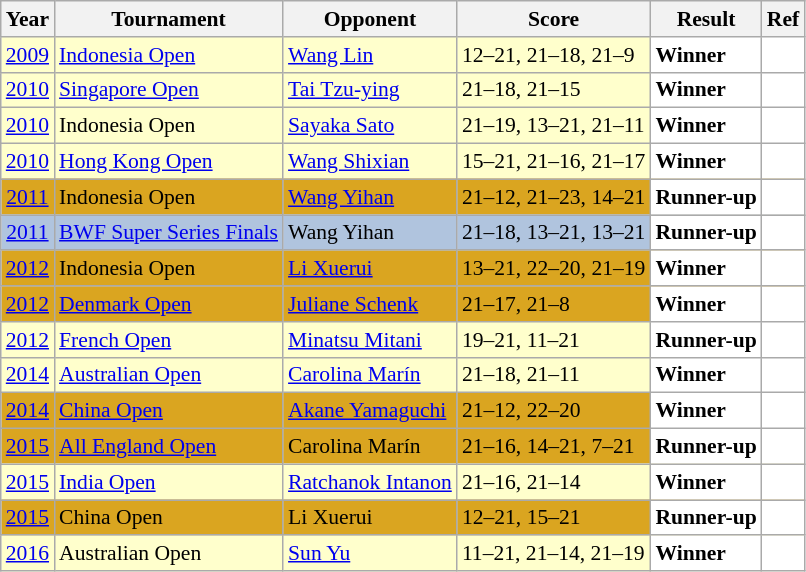<table class="sortable wikitable" style="font-size: 90%">
<tr>
<th>Year</th>
<th>Tournament</th>
<th>Opponent</th>
<th>Score</th>
<th>Result</th>
<th>Ref</th>
</tr>
<tr style="background:#FFFFCC">
<td align="center"><a href='#'>2009</a></td>
<td align="left"><a href='#'>Indonesia Open</a></td>
<td align="left"> <a href='#'>Wang Lin</a></td>
<td align="left">12–21, 21–18, 21–9</td>
<td style="text-align:left; background:white"> <strong>Winner</strong></td>
<td style="text-align:center; background:white"></td>
</tr>
<tr style="background:#FFFFCC">
<td align="center"><a href='#'>2010</a></td>
<td align="left"><a href='#'>Singapore Open</a></td>
<td align="left"> <a href='#'>Tai Tzu-ying</a></td>
<td align="left">21–18, 21–15</td>
<td style="text-align:left; background:white"> <strong>Winner</strong></td>
<td style="text-align:center; background:white"></td>
</tr>
<tr style="background:#FFFFCC">
<td align="center"><a href='#'>2010</a></td>
<td align="left">Indonesia Open</td>
<td align="left"> <a href='#'>Sayaka Sato</a></td>
<td align="left">21–19, 13–21, 21–11</td>
<td style="text-align:left; background:white"> <strong>Winner</strong></td>
<td style="text-align:center; background:white"></td>
</tr>
<tr style="background:#FFFFCC">
<td align="center"><a href='#'>2010</a></td>
<td align="left"><a href='#'>Hong Kong Open</a></td>
<td align="left"> <a href='#'>Wang Shixian</a></td>
<td align="left">15–21, 21–16, 21–17</td>
<td style="text-align:left; background:white"> <strong>Winner</strong></td>
<td style="text-align:center; background:white"></td>
</tr>
<tr style="background:#DAA520">
<td align="center"><a href='#'>2011</a></td>
<td align="left">Indonesia Open</td>
<td align="left"> <a href='#'>Wang Yihan</a></td>
<td align="left">21–12, 21–23, 14–21</td>
<td style="text-align:left; background:white"> <strong>Runner-up</strong></td>
<td style="text-align:center; background:white"></td>
</tr>
<tr style="background:#B0C4DE">
<td align="center"><a href='#'>2011</a></td>
<td align="left"><a href='#'>BWF Super Series Finals</a></td>
<td align="left"> Wang Yihan</td>
<td align="left">21–18, 13–21, 13–21</td>
<td style="text-align:left; background:white"> <strong>Runner-up</strong></td>
<td style="text-align:center; background:white"></td>
</tr>
<tr style="background:#DAA520">
<td align="center"><a href='#'>2012</a></td>
<td align="left">Indonesia Open</td>
<td align="left"> <a href='#'>Li Xuerui</a></td>
<td align="left">13–21, 22–20, 21–19</td>
<td style="text-align:left; background:white"> <strong>Winner</strong></td>
<td style="text-align:center; background:white"></td>
</tr>
<tr style="background:#DAA520">
<td align="center"><a href='#'>2012</a></td>
<td align="left"><a href='#'>Denmark Open</a></td>
<td align="left"> <a href='#'>Juliane Schenk</a></td>
<td align="left">21–17, 21–8</td>
<td style="text-align:left; background:white"> <strong>Winner</strong></td>
<td style="text-align:center; background:white"></td>
</tr>
<tr style="background:#FFFFCC">
<td align="center"><a href='#'>2012</a></td>
<td align="left"><a href='#'>French Open</a></td>
<td align="left"> <a href='#'>Minatsu Mitani</a></td>
<td align="left">19–21, 11–21</td>
<td style="text-align:left; background:white"> <strong>Runner-up</strong></td>
<td style="text-align:center; background:white"></td>
</tr>
<tr style="background:#FFFFCC">
<td align="center"><a href='#'>2014</a></td>
<td align="left"><a href='#'>Australian Open</a></td>
<td align="left"> <a href='#'>Carolina Marín</a></td>
<td align="left">21–18, 21–11</td>
<td style="text-align:left; background:white"> <strong>Winner</strong></td>
<td style="text-align:center; background:white"></td>
</tr>
<tr style="background:#DAA520">
<td align="center"><a href='#'>2014</a></td>
<td align="left"><a href='#'>China Open</a></td>
<td align="left"> <a href='#'>Akane Yamaguchi</a></td>
<td align="left">21–12, 22–20</td>
<td style="text-align:left; background:white"> <strong>Winner</strong></td>
<td style="text-align:center; background:white"></td>
</tr>
<tr style="background:#DAA520">
<td align="center"><a href='#'>2015</a></td>
<td align="left"><a href='#'>All England Open</a></td>
<td align="left"> Carolina Marín</td>
<td align="left">21–16, 14–21, 7–21</td>
<td style="text-align:left; background:white"> <strong>Runner-up</strong></td>
<td style="text-align:center; background:white"></td>
</tr>
<tr style="background:#FFFFCC">
<td align="center"><a href='#'>2015</a></td>
<td align="left"><a href='#'>India Open</a></td>
<td align="left"> <a href='#'>Ratchanok Intanon</a></td>
<td align="left">21–16, 21–14</td>
<td style="text-align:left; background:white"> <strong>Winner</strong></td>
<td style="text-align:center; background:white"></td>
</tr>
<tr style="background:#DAA520">
<td align="center"><a href='#'>2015</a></td>
<td align="left">China Open</td>
<td align="left"> Li Xuerui</td>
<td align="left">12–21, 15–21</td>
<td style="text-align:left; background:white"> <strong>Runner-up</strong></td>
<td style="text-align:center; background:white"></td>
</tr>
<tr style="background:#FFFFCC">
<td align="center"><a href='#'>2016</a></td>
<td align="left">Australian Open</td>
<td align="left"> <a href='#'>Sun Yu</a></td>
<td align="left">11–21, 21–14, 21–19</td>
<td style="text-align:left; background:white"> <strong>Winner</strong></td>
<td style="text-align:center; background:white"></td>
</tr>
</table>
